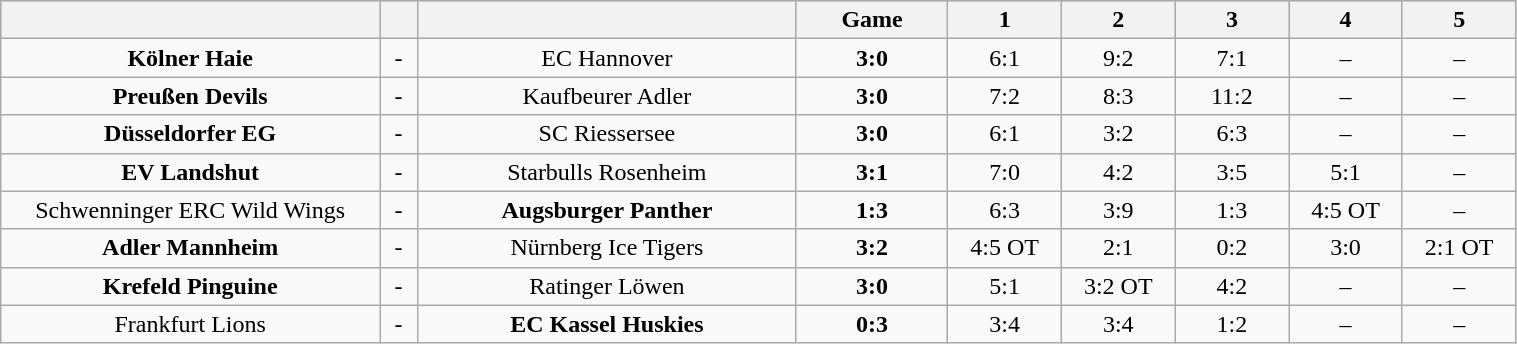<table class="wikitable" width="80%">
<tr style="background-color:#c0c0c0;">
<th style="width:25%;"></th>
<th style="width:2.5%;"></th>
<th style="width:25%;"></th>
<th style="width:10%;">Game</th>
<th style="width:7.5%;">1</th>
<th style="width:7.5%;">2</th>
<th style="width:7.5%;">3</th>
<th style="width:7.5%;">4</th>
<th style="width:7.5%;">5</th>
</tr>
<tr align="center">
<td><strong>Kölner Haie</strong></td>
<td>-</td>
<td>EC Hannover</td>
<td><strong>3:0</strong></td>
<td>6:1</td>
<td>9:2</td>
<td>7:1</td>
<td>–</td>
<td>–</td>
</tr>
<tr align="center">
<td><strong>Preußen Devils</strong></td>
<td>-</td>
<td>Kaufbeurer Adler</td>
<td><strong>3:0</strong></td>
<td>7:2</td>
<td>8:3</td>
<td>11:2</td>
<td>–</td>
<td>–</td>
</tr>
<tr align="center">
<td><strong>Düsseldorfer EG</strong></td>
<td>-</td>
<td>SC Riessersee</td>
<td><strong>3:0</strong></td>
<td>6:1</td>
<td>3:2</td>
<td>6:3</td>
<td>–</td>
<td>–</td>
</tr>
<tr align="center">
<td><strong>EV Landshut</strong></td>
<td>-</td>
<td>Starbulls Rosenheim</td>
<td><strong>3:1</strong></td>
<td>7:0</td>
<td>4:2</td>
<td>3:5</td>
<td>5:1</td>
<td>–</td>
</tr>
<tr align="center">
<td>Schwenninger ERC Wild Wings</td>
<td>-</td>
<td><strong>Augsburger Panther</strong></td>
<td><strong>1:3</strong></td>
<td>6:3</td>
<td>3:9</td>
<td>1:3</td>
<td>4:5 OT</td>
<td>–</td>
</tr>
<tr align="center">
<td><strong>Adler Mannheim</strong></td>
<td>-</td>
<td>Nürnberg Ice Tigers</td>
<td><strong>3:2</strong></td>
<td>4:5 OT</td>
<td>2:1</td>
<td>0:2</td>
<td>3:0</td>
<td>2:1 OT</td>
</tr>
<tr align="center">
<td><strong>Krefeld Pinguine</strong></td>
<td>-</td>
<td>Ratinger Löwen</td>
<td><strong>3:0</strong></td>
<td>5:1</td>
<td>3:2 OT</td>
<td>4:2</td>
<td>–</td>
<td>–</td>
</tr>
<tr align="center">
<td>Frankfurt Lions</td>
<td>-</td>
<td><strong>EC Kassel Huskies</strong></td>
<td><strong>0:3</strong></td>
<td>3:4</td>
<td>3:4</td>
<td>1:2</td>
<td>–</td>
<td>–</td>
</tr>
</table>
